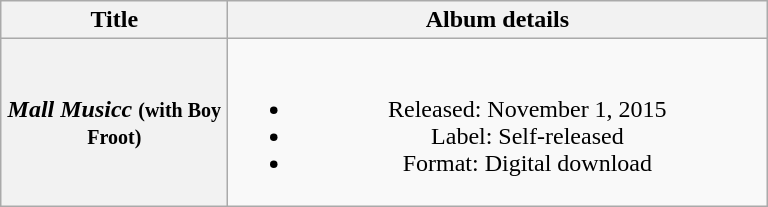<table class="wikitable plainrowheaders" style="text-align:center;">
<tr>
<th scope="col" style="width:9em;">Title</th>
<th scope="col" style="width:22em;">Album details</th>
</tr>
<tr>
<th scope="row"><em>Mall Musicc</em> <small>(with Boy Froot)</small></th>
<td><br><ul><li>Released: November 1, 2015</li><li>Label: Self-released</li><li>Format: Digital download</li></ul></td>
</tr>
</table>
